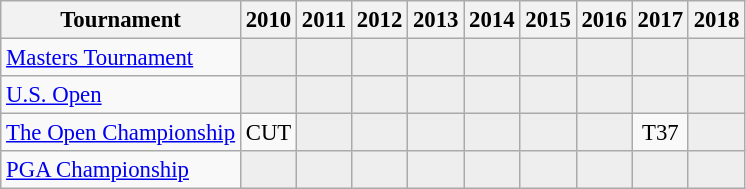<table class="wikitable" style="font-size:95%;text-align:center;">
<tr>
<th>Tournament</th>
<th>2010</th>
<th>2011</th>
<th>2012</th>
<th>2013</th>
<th>2014</th>
<th>2015</th>
<th>2016</th>
<th>2017</th>
<th>2018</th>
</tr>
<tr>
<td align=left><a href='#'>Masters Tournament</a></td>
<td style="background:#eeeeee;"></td>
<td style="background:#eeeeee;"></td>
<td style="background:#eeeeee;"></td>
<td style="background:#eeeeee;"></td>
<td style="background:#eeeeee;"></td>
<td style="background:#eeeeee;"></td>
<td style="background:#eeeeee;"></td>
<td style="background:#eeeeee;"></td>
<td style="background:#eeeeee;"></td>
</tr>
<tr>
<td align=left><a href='#'>U.S. Open</a></td>
<td style="background:#eeeeee;"></td>
<td style="background:#eeeeee;"></td>
<td style="background:#eeeeee;"></td>
<td style="background:#eeeeee;"></td>
<td style="background:#eeeeee;"></td>
<td style="background:#eeeeee;"></td>
<td style="background:#eeeeee;"></td>
<td style="background:#eeeeee;"></td>
<td style="background:#eeeeee;"></td>
</tr>
<tr>
<td align=left><a href='#'>The Open Championship</a></td>
<td>CUT</td>
<td style="background:#eeeeee;"></td>
<td style="background:#eeeeee;"></td>
<td style="background:#eeeeee;"></td>
<td style="background:#eeeeee;"></td>
<td style="background:#eeeeee;"></td>
<td style="background:#eeeeee;"></td>
<td>T37</td>
<td style="background:#eeeeee;"></td>
</tr>
<tr>
<td align=left><a href='#'>PGA Championship</a></td>
<td style="background:#eeeeee;"></td>
<td style="background:#eeeeee;"></td>
<td style="background:#eeeeee;"></td>
<td style="background:#eeeeee;"></td>
<td style="background:#eeeeee;"></td>
<td style="background:#eeeeee;"></td>
<td style="background:#eeeeee;"></td>
<td style="background:#eeeeee;"></td>
<td style="background:#eeeeee;"></td>
</tr>
</table>
